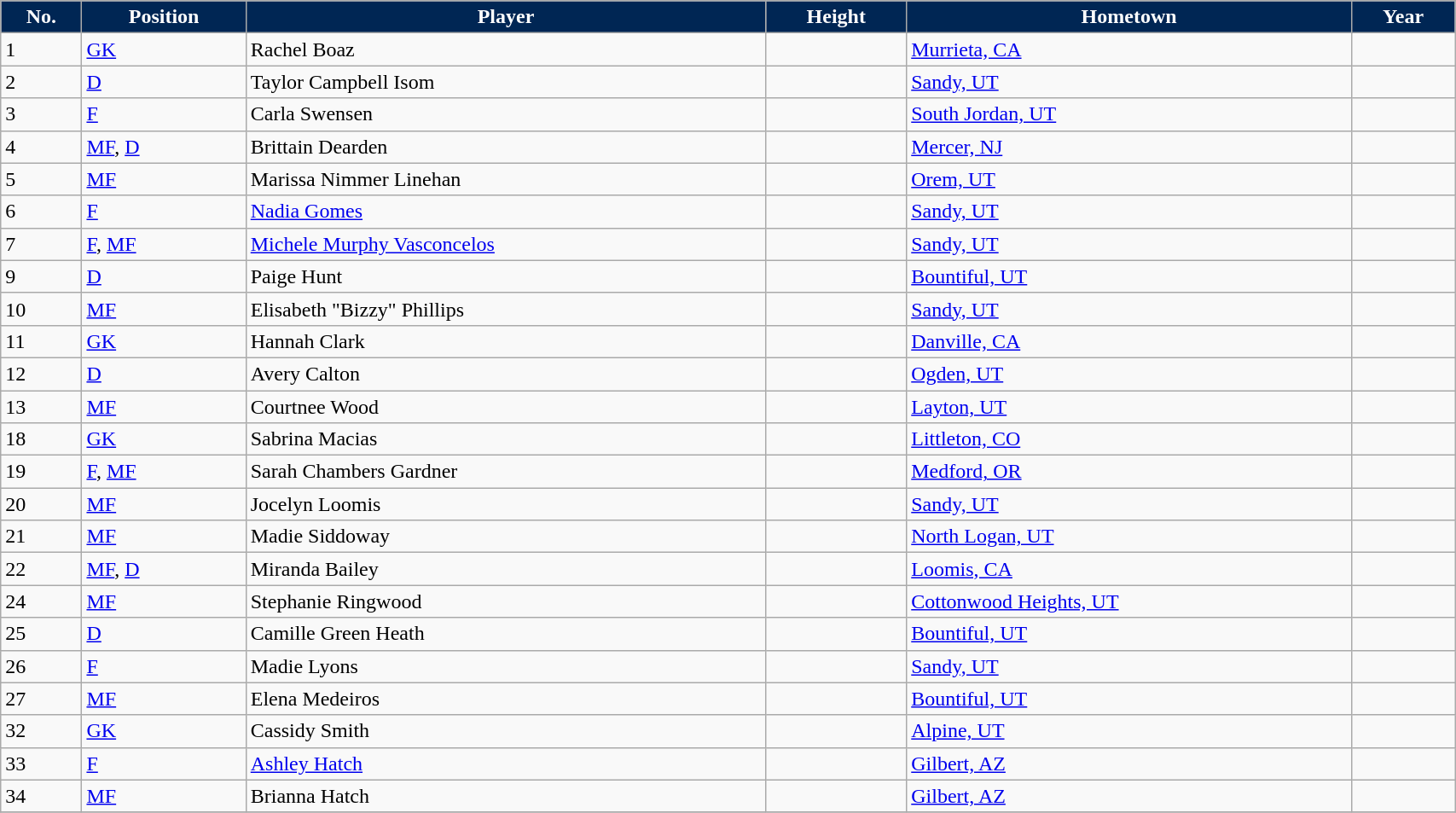<table class="wikitable sortable" style="width:90%">
<tr>
<th style="background:#002654; color:white;" scope="col">No.</th>
<th style="background:#002654; color:white;" scope="col">Position</th>
<th style="background:#002654; color:white;" scope="col">Player</th>
<th style="background:#002654; color:white;" scope="col">Height</th>
<th style="background:#002654; color:white;" scope="col">Hometown</th>
<th style="background:#002654; color:white;" scope="col">Year</th>
</tr>
<tr>
<td>1</td>
<td><a href='#'>GK</a></td>
<td>Rachel Boaz</td>
<td></td>
<td><a href='#'>Murrieta, CA</a></td>
<td></td>
</tr>
<tr>
<td>2</td>
<td><a href='#'>D</a></td>
<td>Taylor Campbell Isom</td>
<td></td>
<td><a href='#'>Sandy, UT</a></td>
<td></td>
</tr>
<tr>
<td>3</td>
<td><a href='#'>F</a></td>
<td>Carla Swensen</td>
<td></td>
<td><a href='#'>South Jordan, UT</a></td>
<td></td>
</tr>
<tr>
<td>4</td>
<td><a href='#'>MF</a>, <a href='#'>D</a></td>
<td>Brittain Dearden</td>
<td></td>
<td><a href='#'>Mercer, NJ</a></td>
<td></td>
</tr>
<tr>
<td>5</td>
<td><a href='#'>MF</a></td>
<td>Marissa Nimmer Linehan</td>
<td></td>
<td><a href='#'>Orem, UT</a></td>
<td></td>
</tr>
<tr>
<td>6</td>
<td><a href='#'>F</a></td>
<td><a href='#'>Nadia Gomes</a></td>
<td></td>
<td><a href='#'>Sandy, UT</a></td>
<td></td>
</tr>
<tr>
<td>7</td>
<td><a href='#'>F</a>, <a href='#'>MF</a></td>
<td><a href='#'>Michele Murphy Vasconcelos</a></td>
<td></td>
<td><a href='#'>Sandy, UT</a></td>
<td></td>
</tr>
<tr>
<td>9</td>
<td><a href='#'>D</a></td>
<td>Paige Hunt</td>
<td></td>
<td><a href='#'>Bountiful, UT</a></td>
<td></td>
</tr>
<tr>
<td>10</td>
<td><a href='#'>MF</a></td>
<td>Elisabeth "Bizzy" Phillips</td>
<td></td>
<td><a href='#'>Sandy, UT</a></td>
<td></td>
</tr>
<tr>
<td>11</td>
<td><a href='#'>GK</a></td>
<td>Hannah Clark</td>
<td></td>
<td><a href='#'>Danville, CA</a></td>
<td></td>
</tr>
<tr>
<td>12</td>
<td><a href='#'>D</a></td>
<td>Avery Calton</td>
<td></td>
<td><a href='#'>Ogden, UT</a></td>
<td></td>
</tr>
<tr>
<td>13</td>
<td><a href='#'>MF</a></td>
<td>Courtnee Wood</td>
<td></td>
<td><a href='#'>Layton, UT</a></td>
<td></td>
</tr>
<tr>
<td>18</td>
<td><a href='#'>GK</a></td>
<td>Sabrina Macias</td>
<td></td>
<td><a href='#'>Littleton, CO</a></td>
<td></td>
</tr>
<tr>
<td>19</td>
<td><a href='#'>F</a>, <a href='#'>MF</a></td>
<td>Sarah Chambers Gardner</td>
<td></td>
<td><a href='#'>Medford, OR</a></td>
<td></td>
</tr>
<tr>
<td>20</td>
<td><a href='#'>MF</a></td>
<td>Jocelyn Loomis</td>
<td></td>
<td><a href='#'>Sandy, UT</a></td>
<td></td>
</tr>
<tr>
<td>21</td>
<td><a href='#'>MF</a></td>
<td>Madie Siddoway</td>
<td></td>
<td><a href='#'>North Logan, UT</a></td>
<td></td>
</tr>
<tr>
<td>22</td>
<td><a href='#'>MF</a>, <a href='#'>D</a></td>
<td>Miranda Bailey</td>
<td></td>
<td><a href='#'>Loomis, CA</a></td>
<td></td>
</tr>
<tr>
<td>24</td>
<td><a href='#'>MF</a></td>
<td>Stephanie Ringwood</td>
<td></td>
<td><a href='#'>Cottonwood Heights, UT</a></td>
<td></td>
</tr>
<tr>
<td>25</td>
<td><a href='#'>D</a></td>
<td>Camille Green Heath</td>
<td></td>
<td><a href='#'>Bountiful, UT</a></td>
<td></td>
</tr>
<tr>
<td>26</td>
<td><a href='#'>F</a></td>
<td>Madie Lyons</td>
<td></td>
<td><a href='#'>Sandy, UT</a></td>
<td></td>
</tr>
<tr>
<td>27</td>
<td><a href='#'>MF</a></td>
<td>Elena Medeiros</td>
<td></td>
<td><a href='#'>Bountiful, UT</a></td>
<td></td>
</tr>
<tr>
<td>32</td>
<td><a href='#'>GK</a></td>
<td>Cassidy Smith</td>
<td></td>
<td><a href='#'>Alpine, UT</a></td>
<td></td>
</tr>
<tr>
<td>33</td>
<td><a href='#'>F</a></td>
<td><a href='#'>Ashley Hatch</a></td>
<td></td>
<td><a href='#'>Gilbert, AZ</a></td>
<td></td>
</tr>
<tr>
<td>34</td>
<td><a href='#'>MF</a></td>
<td>Brianna Hatch</td>
<td></td>
<td><a href='#'>Gilbert, AZ</a></td>
<td></td>
</tr>
<tr>
</tr>
</table>
